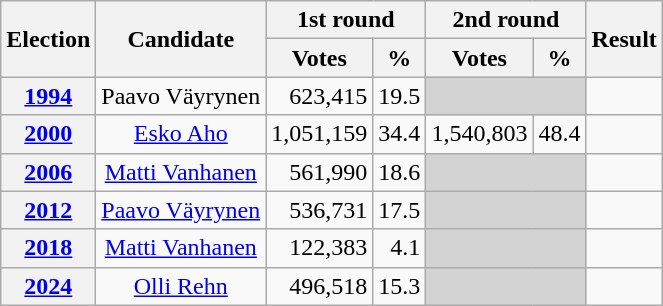<table class="wikitable" style="text-align:right;">
<tr>
<th rowspan=2>Election</th>
<th rowspan=2>Candidate</th>
<th colspan=2>1st round</th>
<th colspan=2>2nd round</th>
<th rowspan=2>Result</th>
</tr>
<tr>
<th>Votes</th>
<th>%</th>
<th>Votes</th>
<th>%</th>
</tr>
<tr>
<th><a href='#'>1994</a></th>
<td align="center">Paavo Väyrynen</td>
<td>623,415</td>
<td>19.5</td>
<td colspan="2" style="background:lightgrey;"></td>
<td></td>
</tr>
<tr>
<th><a href='#'>2000</a></th>
<td align="center"><a href='#'>Esko Aho</a></td>
<td>1,051,159</td>
<td>34.4</td>
<td>1,540,803</td>
<td>48.4</td>
<td></td>
</tr>
<tr>
<th><a href='#'>2006</a></th>
<td align="center"><a href='#'>Matti Vanhanen</a></td>
<td>561,990</td>
<td>18.6</td>
<td colspan="2" style="background:lightgrey;"></td>
<td></td>
</tr>
<tr>
<th><a href='#'>2012</a></th>
<td align="center"><a href='#'>Paavo Väyrynen</a></td>
<td>536,731</td>
<td>17.5</td>
<td colspan="2" style="background:lightgrey;"></td>
<td></td>
</tr>
<tr>
<th><a href='#'>2018</a></th>
<td align="center"><a href='#'>Matti Vanhanen</a></td>
<td>122,383</td>
<td>4.1</td>
<td colspan="2" style="background:lightgrey;"></td>
<td></td>
</tr>
<tr>
<th><a href='#'>2024</a></th>
<td align="center"><a href='#'>Olli Rehn</a></td>
<td>496,518</td>
<td>15.3</td>
<td colspan="2" style="background:lightgrey;"></td>
<td></td>
</tr>
</table>
